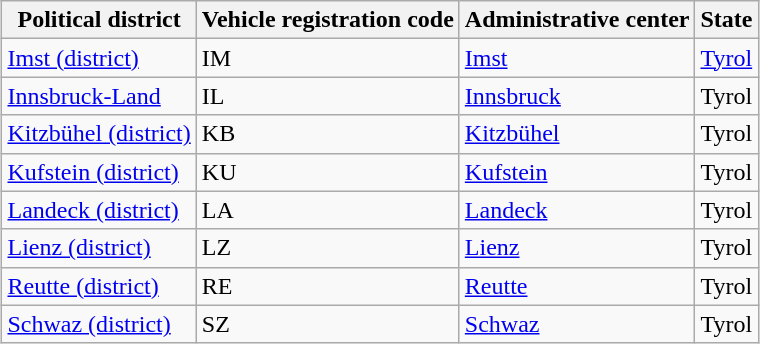<table class="wikitable sortable" style="margin:1em auto;">
<tr>
<th>Political district</th>
<th>Vehicle registration code</th>
<th>Administrative center</th>
<th>State</th>
</tr>
<tr>
<td><a href='#'>Imst (district)</a></td>
<td>IM</td>
<td><a href='#'>Imst</a></td>
<td><a href='#'>Tyrol</a></td>
</tr>
<tr>
<td><a href='#'>Innsbruck-Land</a></td>
<td>IL</td>
<td><a href='#'>Innsbruck</a></td>
<td>Tyrol</td>
</tr>
<tr>
<td><a href='#'>Kitzbühel (district)</a></td>
<td>KB</td>
<td><a href='#'>Kitzbühel</a></td>
<td>Tyrol</td>
</tr>
<tr>
<td><a href='#'>Kufstein (district)</a></td>
<td>KU</td>
<td><a href='#'>Kufstein</a></td>
<td>Tyrol</td>
</tr>
<tr>
<td><a href='#'>Landeck (district)</a></td>
<td>LA</td>
<td><a href='#'>Landeck</a></td>
<td>Tyrol</td>
</tr>
<tr>
<td><a href='#'>Lienz (district)</a></td>
<td>LZ</td>
<td><a href='#'>Lienz</a></td>
<td>Tyrol</td>
</tr>
<tr>
<td><a href='#'>Reutte (district)</a></td>
<td>RE</td>
<td><a href='#'>Reutte</a></td>
<td>Tyrol</td>
</tr>
<tr>
<td><a href='#'>Schwaz (district)</a></td>
<td>SZ</td>
<td><a href='#'>Schwaz</a></td>
<td>Tyrol</td>
</tr>
</table>
